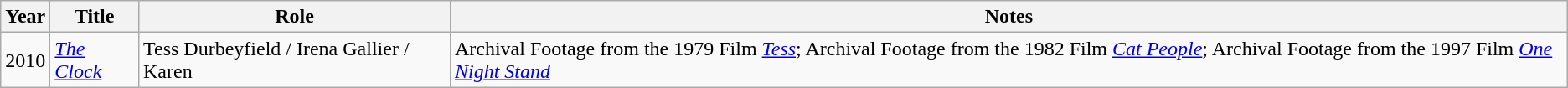<table class="wikitable sortable">
<tr>
<th>Year</th>
<th>Title</th>
<th>Role</th>
<th class="unsortable">Notes</th>
</tr>
<tr>
<td>2010</td>
<td><em><a href='#'>The Clock</a></em></td>
<td>Tess Durbeyfield / Irena Gallier / Karen</td>
<td>Archival Footage from the 1979 Film <em><a href='#'>Tess</a></em>; Archival Footage from the 1982 Film <em><a href='#'>Cat People</a></em>; Archival Footage from the 1997 Film <em><a href='#'>One Night Stand</a></em></td>
</tr>
</table>
